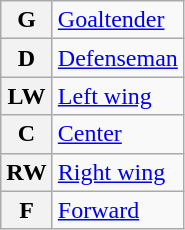<table class="wikitable">
<tr>
<th scope="col">G</th>
<td scope="row"><a href='#'>Goaltender</a></td>
</tr>
<tr>
<th scope="col">D</th>
<td scope="row"><a href='#'>Defenseman</a></td>
</tr>
<tr>
<th scope="col">LW</th>
<td scope="row"><a href='#'>Left wing</a></td>
</tr>
<tr>
<th scope="col">C</th>
<td scope="row"><a href='#'>Center</a></td>
</tr>
<tr>
<th scope="col">RW</th>
<td scope="row"><a href='#'>Right wing</a></td>
</tr>
<tr>
<th scope="col">F</th>
<td scope="row"><a href='#'>Forward</a></td>
</tr>
</table>
